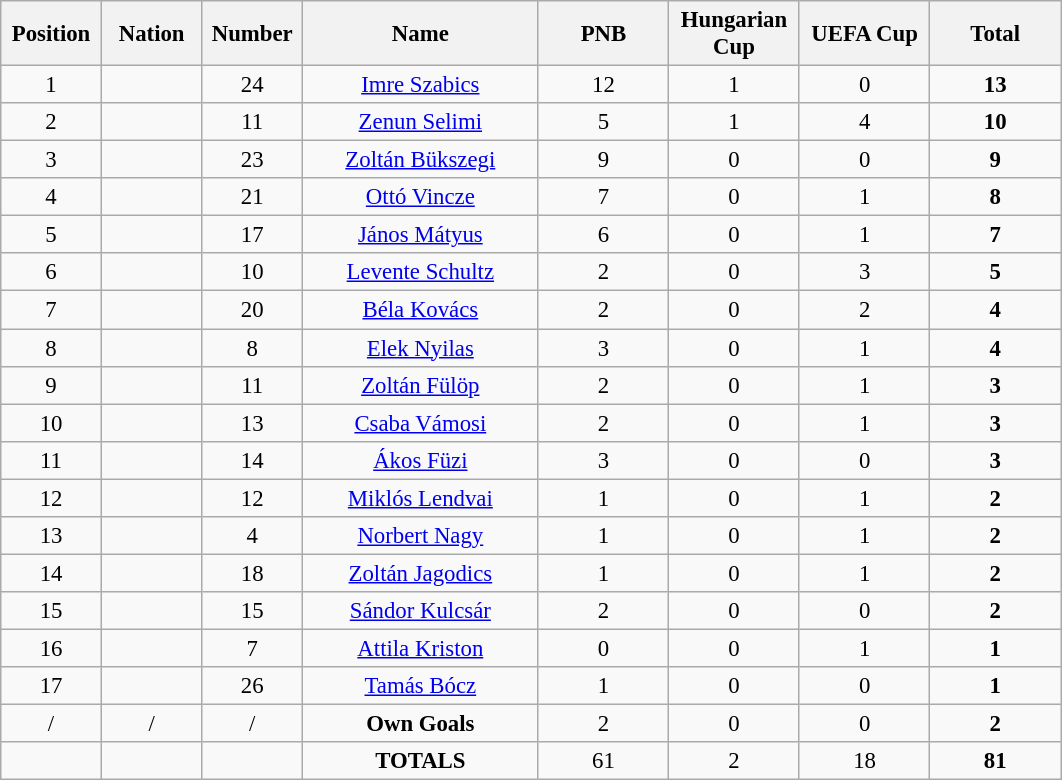<table class="wikitable" style="font-size: 95%; text-align: center;">
<tr>
<th width=60>Position</th>
<th width=60>Nation</th>
<th width=60>Number</th>
<th width=150>Name</th>
<th width=80>PNB</th>
<th width=80>Hungarian Cup</th>
<th width=80>UEFA Cup</th>
<th width=80>Total</th>
</tr>
<tr>
<td>1</td>
<td></td>
<td>24</td>
<td><a href='#'>Imre Szabics</a></td>
<td>12</td>
<td>1</td>
<td>0</td>
<td><strong>13</strong></td>
</tr>
<tr>
<td>2</td>
<td></td>
<td>11</td>
<td><a href='#'>Zenun Selimi</a></td>
<td>5</td>
<td>1</td>
<td>4</td>
<td><strong>10</strong></td>
</tr>
<tr>
<td>3</td>
<td></td>
<td>23</td>
<td><a href='#'>Zoltán Bükszegi</a></td>
<td>9</td>
<td>0</td>
<td>0</td>
<td><strong>9</strong></td>
</tr>
<tr>
<td>4</td>
<td></td>
<td>21</td>
<td><a href='#'>Ottó Vincze</a></td>
<td>7</td>
<td>0</td>
<td>1</td>
<td><strong>8</strong></td>
</tr>
<tr>
<td>5</td>
<td></td>
<td>17</td>
<td><a href='#'>János Mátyus</a></td>
<td>6</td>
<td>0</td>
<td>1</td>
<td><strong>7</strong></td>
</tr>
<tr>
<td>6</td>
<td></td>
<td>10</td>
<td><a href='#'>Levente Schultz</a></td>
<td>2</td>
<td>0</td>
<td>3</td>
<td><strong>5</strong></td>
</tr>
<tr>
<td>7</td>
<td></td>
<td>20</td>
<td><a href='#'>Béla Kovács</a></td>
<td>2</td>
<td>0</td>
<td>2</td>
<td><strong>4</strong></td>
</tr>
<tr>
<td>8</td>
<td></td>
<td>8</td>
<td><a href='#'>Elek Nyilas</a></td>
<td>3</td>
<td>0</td>
<td>1</td>
<td><strong>4</strong></td>
</tr>
<tr>
<td>9</td>
<td></td>
<td>11</td>
<td><a href='#'>Zoltán Fülöp</a></td>
<td>2</td>
<td>0</td>
<td>1</td>
<td><strong>3</strong></td>
</tr>
<tr>
<td>10</td>
<td></td>
<td>13</td>
<td><a href='#'>Csaba Vámosi</a></td>
<td>2</td>
<td>0</td>
<td>1</td>
<td><strong>3</strong></td>
</tr>
<tr>
<td>11</td>
<td></td>
<td>14</td>
<td><a href='#'>Ákos Füzi</a></td>
<td>3</td>
<td>0</td>
<td>0</td>
<td><strong>3</strong></td>
</tr>
<tr>
<td>12</td>
<td></td>
<td>12</td>
<td><a href='#'>Miklós Lendvai</a></td>
<td>1</td>
<td>0</td>
<td>1</td>
<td><strong>2</strong></td>
</tr>
<tr>
<td>13</td>
<td></td>
<td>4</td>
<td><a href='#'>Norbert Nagy</a></td>
<td>1</td>
<td>0</td>
<td>1</td>
<td><strong>2</strong></td>
</tr>
<tr>
<td>14</td>
<td></td>
<td>18</td>
<td><a href='#'>Zoltán Jagodics</a></td>
<td>1</td>
<td>0</td>
<td>1</td>
<td><strong>2</strong></td>
</tr>
<tr>
<td>15</td>
<td></td>
<td>15</td>
<td><a href='#'>Sándor Kulcsár</a></td>
<td>2</td>
<td>0</td>
<td>0</td>
<td><strong>2</strong></td>
</tr>
<tr>
<td>16</td>
<td></td>
<td>7</td>
<td><a href='#'>Attila Kriston</a></td>
<td>0</td>
<td>0</td>
<td>1</td>
<td><strong>1</strong></td>
</tr>
<tr>
<td>17</td>
<td></td>
<td>26</td>
<td><a href='#'>Tamás Bócz</a></td>
<td>1</td>
<td>0</td>
<td>0</td>
<td><strong>1</strong></td>
</tr>
<tr>
<td>/</td>
<td>/</td>
<td>/</td>
<td><strong>Own Goals</strong></td>
<td>2</td>
<td>0</td>
<td>0</td>
<td><strong>2</strong></td>
</tr>
<tr>
<td></td>
<td></td>
<td></td>
<td><strong>TOTALS</strong></td>
<td>61</td>
<td>2</td>
<td>18</td>
<td><strong>81</strong></td>
</tr>
</table>
